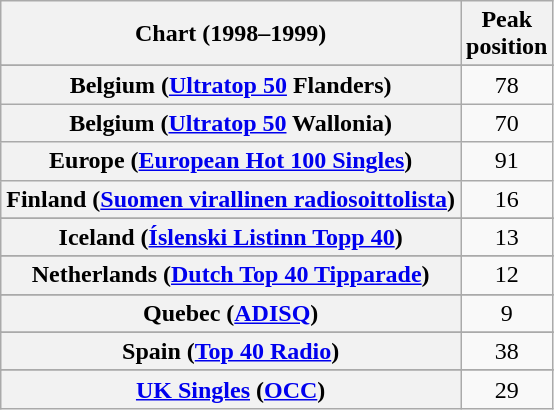<table class="wikitable sortable plainrowheaders" style="text-align:center">
<tr>
<th scope="col">Chart (1998–1999)</th>
<th scope="col">Peak<br>position</th>
</tr>
<tr>
</tr>
<tr>
<th scope="row">Belgium (<a href='#'>Ultratop 50</a> Flanders)</th>
<td>78</td>
</tr>
<tr>
<th scope="row">Belgium (<a href='#'>Ultratop 50</a> Wallonia)</th>
<td>70</td>
</tr>
<tr>
<th scope="row">Europe (<a href='#'>European Hot 100 Singles</a>)</th>
<td>91</td>
</tr>
<tr>
<th scope="row">Finland (<a href='#'>Suomen virallinen radiosoittolista</a>)</th>
<td>16</td>
</tr>
<tr>
</tr>
<tr>
<th scope="row">Iceland (<a href='#'>Íslenski Listinn Topp 40</a>)</th>
<td>13</td>
</tr>
<tr>
</tr>
<tr>
<th scope="row">Netherlands (<a href='#'>Dutch Top 40 Tipparade</a>)</th>
<td>12</td>
</tr>
<tr>
</tr>
<tr>
<th scope="row">Quebec (<a href='#'>ADISQ</a>)</th>
<td>9</td>
</tr>
<tr>
</tr>
<tr>
<th scope="row">Spain (<a href='#'>Top 40 Radio</a>)</th>
<td>38</td>
</tr>
<tr>
</tr>
<tr>
<th scope="row"><a href='#'>UK Singles</a> (<a href='#'>OCC</a>)</th>
<td>29</td>
</tr>
</table>
